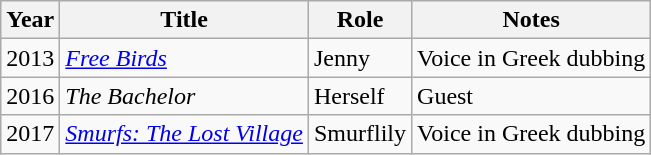<table class="wikitable">
<tr>
<th>Year</th>
<th>Title</th>
<th>Role</th>
<th>Notes</th>
</tr>
<tr>
<td>2013</td>
<td><em><a href='#'>Free Birds</a></em></td>
<td>Jenny</td>
<td>Voice in Greek dubbing</td>
</tr>
<tr>
<td>2016</td>
<td><em>The Bachelor</em></td>
<td>Herself</td>
<td>Guest</td>
</tr>
<tr>
<td>2017</td>
<td><em><a href='#'>Smurfs: The Lost Village</a></em></td>
<td>Smurflily</td>
<td>Voice in Greek dubbing</td>
</tr>
</table>
